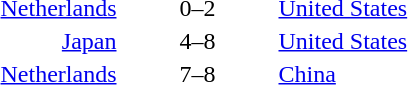<table style="text-align:center">
<tr>
<th width=200></th>
<th width=100></th>
<th width=200></th>
</tr>
<tr>
<td align=right><a href='#'>Netherlands</a> </td>
<td>0–2</td>
<td align=left> <a href='#'>United States</a></td>
</tr>
<tr>
<td align=right><a href='#'>Japan</a> </td>
<td>4–8</td>
<td align=left> <a href='#'>United States</a></td>
</tr>
<tr>
<td align=right><a href='#'>Netherlands</a> </td>
<td>7–8</td>
<td align=left> <a href='#'>China</a></td>
</tr>
<tr>
</tr>
</table>
